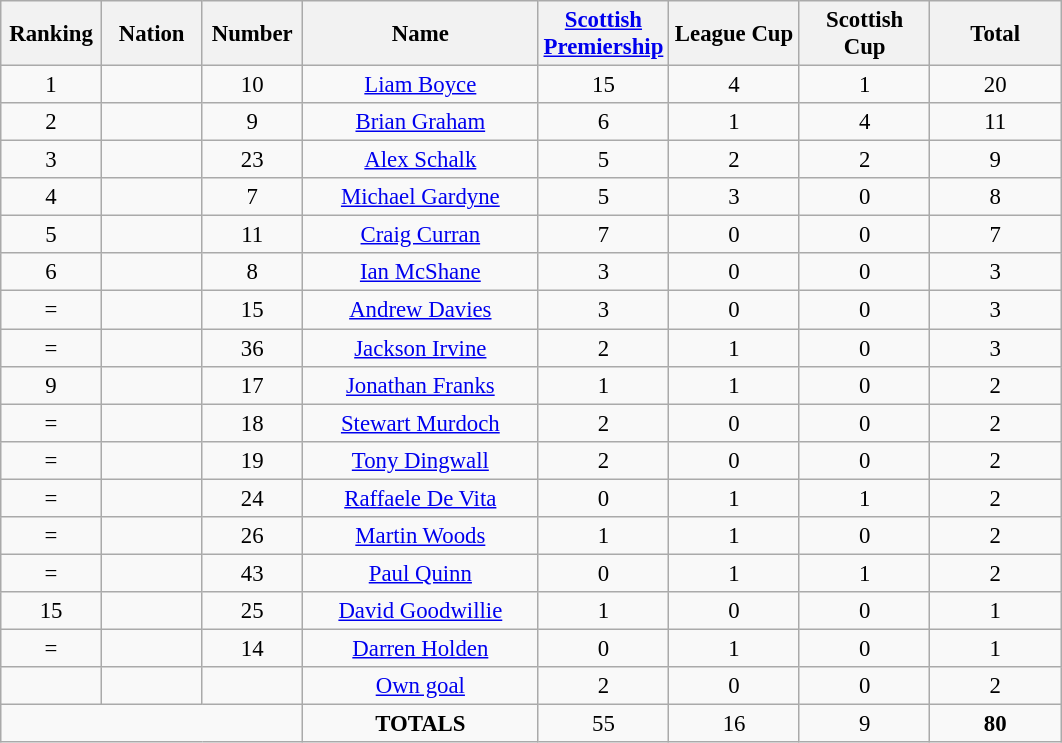<table class="wikitable" style="font-size: 95%; text-align: center;">
<tr>
<th width=60>Ranking</th>
<th width=60>Nation</th>
<th width=60>Number</th>
<th width=150>Name</th>
<th width=80><a href='#'>Scottish Premiership</a></th>
<th width=80>League Cup</th>
<th width=80>Scottish Cup</th>
<th width=80>Total</th>
</tr>
<tr>
<td>1</td>
<td></td>
<td>10</td>
<td><a href='#'>Liam Boyce</a></td>
<td>15</td>
<td>4</td>
<td>1</td>
<td>20</td>
</tr>
<tr>
<td>2</td>
<td></td>
<td>9</td>
<td><a href='#'>Brian Graham</a></td>
<td>6</td>
<td>1</td>
<td>4</td>
<td>11</td>
</tr>
<tr>
<td>3</td>
<td></td>
<td>23</td>
<td><a href='#'>Alex Schalk</a></td>
<td>5</td>
<td>2</td>
<td>2</td>
<td>9</td>
</tr>
<tr>
<td>4</td>
<td></td>
<td>7</td>
<td><a href='#'>Michael Gardyne</a></td>
<td>5</td>
<td>3</td>
<td>0</td>
<td>8</td>
</tr>
<tr>
<td>5</td>
<td></td>
<td>11</td>
<td><a href='#'>Craig Curran</a></td>
<td>7</td>
<td>0</td>
<td>0</td>
<td>7</td>
</tr>
<tr>
<td>6</td>
<td></td>
<td>8</td>
<td><a href='#'>Ian McShane</a></td>
<td>3</td>
<td>0</td>
<td>0</td>
<td>3</td>
</tr>
<tr>
<td>=</td>
<td></td>
<td>15</td>
<td><a href='#'>Andrew Davies</a></td>
<td>3</td>
<td>0</td>
<td>0</td>
<td>3</td>
</tr>
<tr>
<td>=</td>
<td></td>
<td>36</td>
<td><a href='#'>Jackson Irvine</a></td>
<td>2</td>
<td>1</td>
<td>0</td>
<td>3</td>
</tr>
<tr>
<td>9</td>
<td></td>
<td>17</td>
<td><a href='#'>Jonathan Franks</a></td>
<td>1</td>
<td>1</td>
<td>0</td>
<td>2</td>
</tr>
<tr>
<td>=</td>
<td></td>
<td>18</td>
<td><a href='#'>Stewart Murdoch</a></td>
<td>2</td>
<td>0</td>
<td>0</td>
<td>2</td>
</tr>
<tr>
<td>=</td>
<td></td>
<td>19</td>
<td><a href='#'>Tony Dingwall</a></td>
<td>2</td>
<td>0</td>
<td>0</td>
<td>2</td>
</tr>
<tr>
<td>=</td>
<td></td>
<td>24</td>
<td><a href='#'>Raffaele De Vita</a></td>
<td>0</td>
<td>1</td>
<td>1</td>
<td>2</td>
</tr>
<tr>
<td>=</td>
<td></td>
<td>26</td>
<td><a href='#'>Martin Woods</a></td>
<td>1</td>
<td>1</td>
<td>0</td>
<td>2</td>
</tr>
<tr>
<td>=</td>
<td></td>
<td>43</td>
<td><a href='#'>Paul Quinn</a></td>
<td>0</td>
<td>1</td>
<td>1</td>
<td>2</td>
</tr>
<tr>
<td>15</td>
<td></td>
<td>25</td>
<td><a href='#'>David Goodwillie</a></td>
<td>1</td>
<td>0</td>
<td>0</td>
<td>1</td>
</tr>
<tr>
<td>=</td>
<td></td>
<td>14</td>
<td><a href='#'>Darren Holden</a></td>
<td>0</td>
<td>1</td>
<td>0</td>
<td>1</td>
</tr>
<tr>
<td></td>
<td></td>
<td></td>
<td><a href='#'>Own goal</a></td>
<td>2</td>
<td>0</td>
<td>0</td>
<td>2</td>
</tr>
<tr>
<td colspan="3"></td>
<td><strong>TOTALS</strong></td>
<td>55</td>
<td>16</td>
<td>9</td>
<td><strong>80</strong></td>
</tr>
</table>
